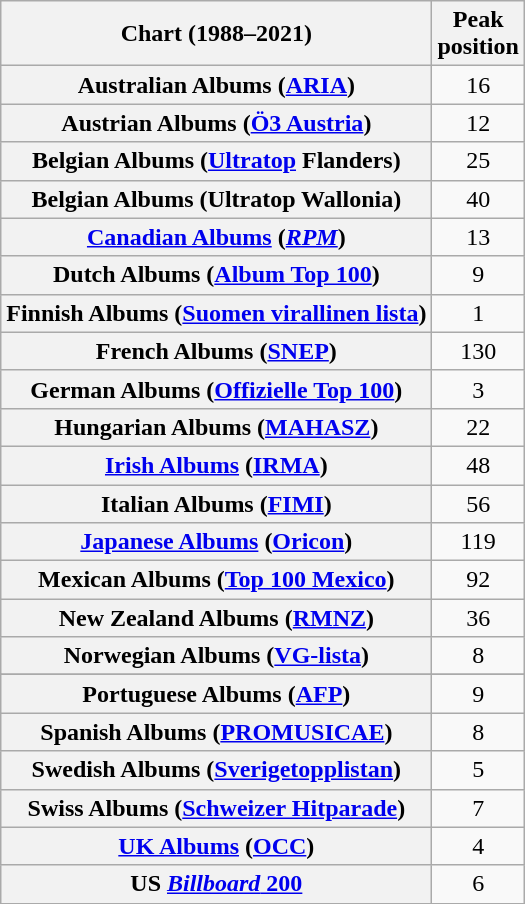<table class="wikitable sortable plainrowheaders">
<tr>
<th scope="col">Chart (1988–2021)</th>
<th scope="col">Peak<br>position</th>
</tr>
<tr>
<th scope="row">Australian Albums (<a href='#'>ARIA</a>)</th>
<td align="center">16</td>
</tr>
<tr>
<th scope="row">Austrian Albums (<a href='#'>Ö3 Austria</a>)</th>
<td align="center">12</td>
</tr>
<tr>
<th scope="row">Belgian Albums (<a href='#'>Ultratop</a> Flanders)</th>
<td align="center">25</td>
</tr>
<tr>
<th scope="row">Belgian Albums (Ultratop Wallonia)</th>
<td align="center">40</td>
</tr>
<tr>
<th scope="row"><a href='#'>Canadian Albums</a> (<em><a href='#'>RPM</a></em>)</th>
<td align="center">13</td>
</tr>
<tr>
<th scope="row">Dutch Albums (<a href='#'>Album Top 100</a>)</th>
<td align="center">9</td>
</tr>
<tr>
<th scope="row">Finnish Albums (<a href='#'>Suomen virallinen lista</a>)</th>
<td align="center">1</td>
</tr>
<tr>
<th scope="row">French Albums (<a href='#'>SNEP</a>)</th>
<td align="center">130</td>
</tr>
<tr>
<th scope="row">German Albums (<a href='#'>Offizielle Top 100</a>)</th>
<td align="center">3</td>
</tr>
<tr>
<th scope="row">Hungarian Albums (<a href='#'>MAHASZ</a>)</th>
<td align="center">22</td>
</tr>
<tr>
<th scope="row"><a href='#'>Irish Albums</a> (<a href='#'>IRMA</a>)</th>
<td align="center">48</td>
</tr>
<tr>
<th scope="row">Italian Albums (<a href='#'>FIMI</a>)</th>
<td align="center">56</td>
</tr>
<tr>
<th scope="row"><a href='#'>Japanese Albums</a> (<a href='#'>Oricon</a>)</th>
<td align="center">119</td>
</tr>
<tr>
<th scope="row">Mexican Albums (<a href='#'>Top 100 Mexico</a>)</th>
<td align="center">92</td>
</tr>
<tr>
<th scope="row">New Zealand Albums (<a href='#'>RMNZ</a>)</th>
<td align="center">36</td>
</tr>
<tr>
<th scope="row">Norwegian Albums (<a href='#'>VG-lista</a>)</th>
<td align="center">8</td>
</tr>
<tr>
</tr>
<tr>
<th scope="row">Portuguese Albums (<a href='#'>AFP</a>)</th>
<td align="center">9</td>
</tr>
<tr>
<th scope="row">Spanish Albums (<a href='#'>PROMUSICAE</a>)</th>
<td align="center">8</td>
</tr>
<tr>
<th scope="row">Swedish Albums (<a href='#'>Sverigetopplistan</a>)</th>
<td align="center">5</td>
</tr>
<tr>
<th scope="row">Swiss Albums (<a href='#'>Schweizer Hitparade</a>)</th>
<td align="center">7</td>
</tr>
<tr>
<th scope="row"><a href='#'>UK Albums</a> (<a href='#'>OCC</a>)</th>
<td align="center">4</td>
</tr>
<tr>
<th scope="row">US <a href='#'><em>Billboard</em> 200</a></th>
<td align="center">6</td>
</tr>
</table>
